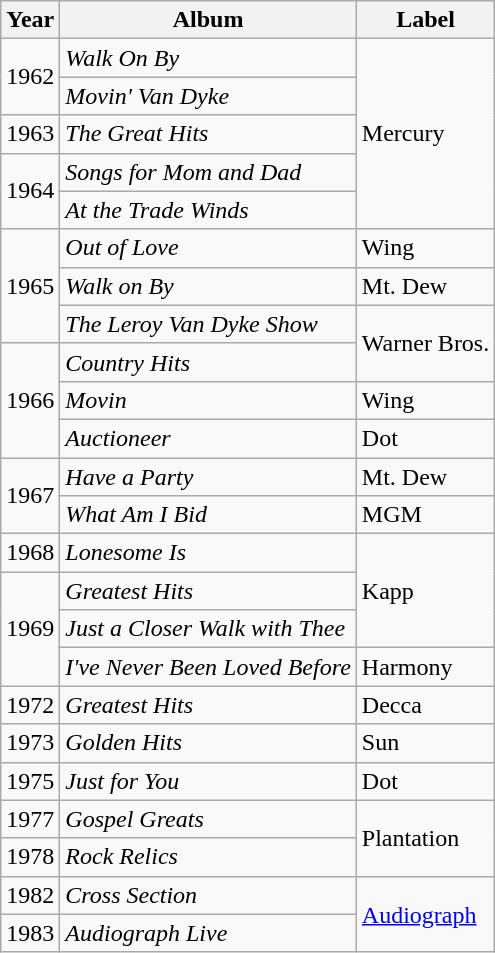<table class="wikitable">
<tr>
<th>Year</th>
<th>Album</th>
<th>Label</th>
</tr>
<tr>
<td rowspan="2">1962</td>
<td><em>Walk On By</em></td>
<td rowspan="5">Mercury</td>
</tr>
<tr>
<td><em>Movin' Van Dyke</em></td>
</tr>
<tr>
<td>1963</td>
<td><em>The Great Hits</em></td>
</tr>
<tr>
<td rowspan="2">1964</td>
<td><em>Songs for Mom and Dad</em></td>
</tr>
<tr>
<td><em>At the Trade Winds</em></td>
</tr>
<tr>
<td rowspan="3">1965</td>
<td><em>Out of Love</em></td>
<td>Wing</td>
</tr>
<tr>
<td><em>Walk on By</em></td>
<td>Mt. Dew</td>
</tr>
<tr>
<td><em>The Leroy Van Dyke Show</em></td>
<td rowspan="2">Warner Bros.</td>
</tr>
<tr>
<td rowspan="3">1966</td>
<td><em>Country Hits</em></td>
</tr>
<tr>
<td><em>Movin</em></td>
<td>Wing</td>
</tr>
<tr>
<td><em>Auctioneer</em></td>
<td>Dot</td>
</tr>
<tr>
<td rowspan="2">1967</td>
<td><em>Have a Party</em></td>
<td>Mt. Dew</td>
</tr>
<tr>
<td><em>What Am I Bid</em></td>
<td>MGM</td>
</tr>
<tr>
<td>1968</td>
<td><em>Lonesome Is</em></td>
<td rowspan="3">Kapp</td>
</tr>
<tr>
<td rowspan="3">1969</td>
<td><em>Greatest Hits</em></td>
</tr>
<tr>
<td><em>Just a Closer Walk with Thee</em></td>
</tr>
<tr>
<td><em>I've Never Been Loved Before</em></td>
<td>Harmony</td>
</tr>
<tr>
<td>1972</td>
<td><em>Greatest Hits</em></td>
<td>Decca</td>
</tr>
<tr>
<td>1973</td>
<td><em>Golden Hits</em></td>
<td>Sun</td>
</tr>
<tr>
<td>1975</td>
<td><em>Just for You</em></td>
<td>Dot</td>
</tr>
<tr>
<td>1977</td>
<td><em>Gospel Greats</em></td>
<td rowspan="2">Plantation</td>
</tr>
<tr>
<td>1978</td>
<td><em>Rock Relics</em></td>
</tr>
<tr>
<td>1982</td>
<td><em>Cross Section</em></td>
<td rowspan="2"><a href='#'>Audiograph</a></td>
</tr>
<tr>
<td>1983</td>
<td><em>Audiograph Live</em></td>
</tr>
</table>
